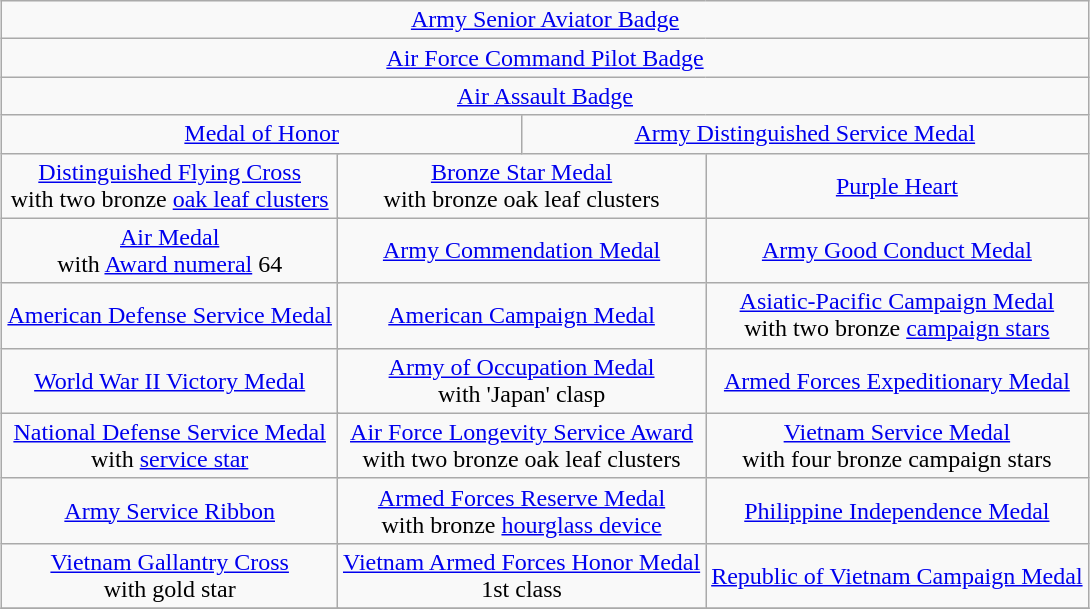<table class="wikitable" style="margin:1em auto; text-align:center;">
<tr>
<td colspan="12"><a href='#'>Army Senior Aviator Badge</a></td>
</tr>
<tr>
<td colspan="12"><a href='#'>Air Force Command Pilot Badge</a></td>
</tr>
<tr>
<td colspan="12"><a href='#'>Air Assault Badge</a></td>
</tr>
<tr>
<td colspan="6"><a href='#'>Medal of Honor</a></td>
<td colspan="6"><a href='#'>Army Distinguished Service Medal</a></td>
</tr>
<tr>
<td colspan="4"><a href='#'>Distinguished Flying Cross</a><br>with two bronze <a href='#'>oak leaf clusters</a></td>
<td colspan="4"><a href='#'>Bronze Star Medal</a><br>with bronze oak leaf clusters</td>
<td colspan="4"><a href='#'>Purple Heart</a></td>
</tr>
<tr>
<td colspan="4"><a href='#'>Air Medal</a><br>with <a href='#'>Award numeral</a> 64</td>
<td colspan="4"><a href='#'>Army Commendation Medal</a></td>
<td colspan="4"><a href='#'>Army Good Conduct Medal</a></td>
</tr>
<tr>
<td colspan="4"><a href='#'>American Defense Service Medal</a></td>
<td colspan="4"><a href='#'>American Campaign Medal</a></td>
<td colspan="4"><a href='#'>Asiatic-Pacific Campaign Medal</a><br>with two bronze <a href='#'>campaign stars</a></td>
</tr>
<tr>
<td colspan="4"><a href='#'>World War II Victory Medal</a></td>
<td colspan="4"><a href='#'>Army of Occupation Medal</a><br>with 'Japan' clasp</td>
<td colspan="4"><a href='#'>Armed Forces Expeditionary Medal</a></td>
</tr>
<tr>
<td colspan="4"><a href='#'>National Defense Service Medal</a><br>with <a href='#'>service star</a></td>
<td colspan="4"><a href='#'>Air Force Longevity Service Award</a><br>with two bronze oak leaf clusters</td>
<td colspan="4"><a href='#'>Vietnam Service Medal</a><br>with four bronze campaign stars</td>
</tr>
<tr>
<td colspan="4"><a href='#'>Army Service Ribbon</a></td>
<td colspan="4"><a href='#'>Armed Forces Reserve Medal</a><br>with bronze <a href='#'>hourglass device</a></td>
<td colspan="4"><a href='#'>Philippine Independence Medal</a></td>
</tr>
<tr>
<td colspan="4"><a href='#'>Vietnam Gallantry Cross</a><br>with gold star</td>
<td colspan="4"><a href='#'>Vietnam Armed Forces Honor Medal</a><br>1st class</td>
<td colspan="4"><a href='#'>Republic of Vietnam Campaign Medal</a></td>
</tr>
<tr>
</tr>
</table>
